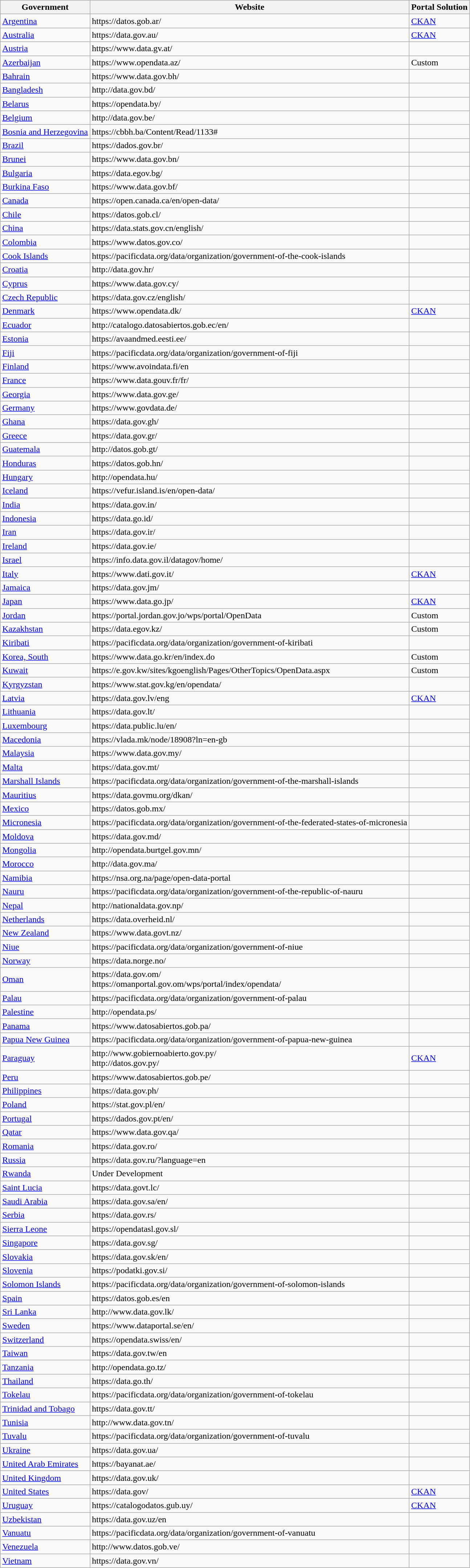<table class="wikitable">
<tr>
<th>Government</th>
<th>Website</th>
<th>Portal Solution</th>
</tr>
<tr>
<td><a href='#'>Argentina</a></td>
<td>https://datos.gob.ar/</td>
<td><a href='#'>CKAN</a></td>
</tr>
<tr>
<td><a href='#'>Australia</a></td>
<td>https://data.gov.au/</td>
<td><a href='#'>CKAN</a></td>
</tr>
<tr>
<td><a href='#'>Austria</a></td>
<td>https://www.data.gv.at/</td>
<td></td>
</tr>
<tr>
<td><a href='#'>Azerbaijan</a></td>
<td>https://www.opendata.az/</td>
<td>Custom</td>
</tr>
<tr>
<td><a href='#'>Bahrain</a></td>
<td>https://www.data.gov.bh/</td>
<td></td>
</tr>
<tr>
<td><a href='#'>Bangladesh</a></td>
<td>http://data.gov.bd/</td>
<td></td>
</tr>
<tr>
<td><a href='#'>Belarus</a></td>
<td>https://opendata.by/</td>
<td></td>
</tr>
<tr>
<td><a href='#'>Belgium</a></td>
<td>http://data.gov.be/</td>
<td></td>
</tr>
<tr>
<td><a href='#'>Bosnia and Herzegovina</a></td>
<td>https://cbbh.ba/Content/Read/1133#</td>
<td></td>
</tr>
<tr>
<td><a href='#'>Brazil</a></td>
<td>https://dados.gov.br/</td>
<td></td>
</tr>
<tr>
<td><a href='#'>Brunei</a></td>
<td>https://www.data.gov.bn/</td>
<td></td>
</tr>
<tr>
<td><a href='#'>Bulgaria</a></td>
<td>https://data.egov.bg/</td>
<td></td>
</tr>
<tr>
<td><a href='#'>Burkina Faso</a></td>
<td>https://www.data.gov.bf/</td>
<td></td>
</tr>
<tr>
<td><a href='#'>Canada</a></td>
<td>https://open.canada.ca/en/open-data/</td>
<td></td>
</tr>
<tr>
<td><a href='#'>Chile</a></td>
<td>https://datos.gob.cl/</td>
<td></td>
</tr>
<tr>
<td><a href='#'>China</a></td>
<td>https://data.stats.gov.cn/english/</td>
<td></td>
</tr>
<tr>
<td><a href='#'>Colombia</a></td>
<td>https://www.datos.gov.co/</td>
<td></td>
</tr>
<tr>
<td><a href='#'>Cook Islands</a></td>
<td>https://pacificdata.org/data/organization/government-of-the-cook-islands</td>
<td></td>
</tr>
<tr>
<td><a href='#'>Croatia</a></td>
<td>http://data.gov.hr/</td>
<td></td>
</tr>
<tr>
<td><a href='#'>Cyprus</a></td>
<td>https://www.data.gov.cy/</td>
<td></td>
</tr>
<tr>
<td><a href='#'>Czech Republic</a></td>
<td>https://data.gov.cz/english/</td>
<td></td>
</tr>
<tr>
<td><a href='#'>Denmark</a></td>
<td>https://www.opendata.dk/</td>
<td><a href='#'>CKAN</a></td>
</tr>
<tr>
<td><a href='#'>Ecuador</a></td>
<td>http://catalogo.datosabiertos.gob.ec/en/</td>
<td></td>
</tr>
<tr>
<td><a href='#'>Estonia</a></td>
<td>https://avaandmed.eesti.ee/</td>
<td></td>
</tr>
<tr>
<td><a href='#'>Fiji</a></td>
<td>https://pacificdata.org/data/organization/government-of-fiji</td>
<td></td>
</tr>
<tr>
<td><a href='#'>Finland</a></td>
<td>https://www.avoindata.fi/en</td>
<td></td>
</tr>
<tr>
<td><a href='#'>France</a></td>
<td>https://www.data.gouv.fr/fr/</td>
<td></td>
</tr>
<tr>
<td><a href='#'>Georgia</a></td>
<td>https://www.data.gov.ge/</td>
<td></td>
</tr>
<tr>
<td><a href='#'>Germany</a></td>
<td>https://www.govdata.de/</td>
<td></td>
</tr>
<tr>
<td><a href='#'>Ghana</a></td>
<td>https://data.gov.gh/</td>
<td></td>
</tr>
<tr>
<td><a href='#'>Greece</a></td>
<td>https://data.gov.gr/</td>
<td></td>
</tr>
<tr>
<td><a href='#'>Guatemala</a></td>
<td>http://datos.gob.gt/</td>
<td></td>
</tr>
<tr>
<td><a href='#'>Honduras</a></td>
<td>https://datos.gob.hn/</td>
<td></td>
</tr>
<tr>
<td><a href='#'>Hungary</a></td>
<td>http://opendata.hu/</td>
<td></td>
</tr>
<tr>
<td><a href='#'>Iceland</a></td>
<td>https://vefur.island.is/en/open-data/</td>
<td></td>
</tr>
<tr>
<td><a href='#'>India</a></td>
<td>https://data.gov.in/</td>
<td></td>
</tr>
<tr>
<td><a href='#'>Indonesia</a></td>
<td>https://data.go.id/</td>
<td></td>
</tr>
<tr>
<td><a href='#'>Iran</a></td>
<td>https://data.gov.ir/</td>
<td></td>
</tr>
<tr>
<td><a href='#'>Ireland</a></td>
<td>https://data.gov.ie/</td>
<td></td>
</tr>
<tr>
<td><a href='#'>Israel</a></td>
<td>https://info.data.gov.il/datagov/home/</td>
<td></td>
</tr>
<tr>
<td><a href='#'>Italy</a></td>
<td>https://www.dati.gov.it/</td>
<td><a href='#'>CKAN</a></td>
</tr>
<tr>
<td><a href='#'>Jamaica</a></td>
<td>https://data.gov.jm/</td>
<td></td>
</tr>
<tr>
<td><a href='#'>Japan</a></td>
<td>https://www.data.go.jp/</td>
<td><a href='#'>CKAN</a></td>
</tr>
<tr>
<td><a href='#'>Jordan</a></td>
<td>https://portal.jordan.gov.jo/wps/portal/OpenData</td>
<td>Custom</td>
</tr>
<tr>
<td><a href='#'>Kazakhstan</a></td>
<td>https://data.egov.kz/</td>
<td>Custom</td>
</tr>
<tr>
<td><a href='#'>Kiribati</a></td>
<td>https://pacificdata.org/data/organization/government-of-kiribati</td>
<td></td>
</tr>
<tr>
<td><a href='#'>Korea, South</a></td>
<td>https://www.data.go.kr/en/index.do</td>
<td>Custom</td>
</tr>
<tr>
<td><a href='#'>Kuwait</a></td>
<td>https://e.gov.kw/sites/kgoenglish/Pages/OtherTopics/OpenData.aspx</td>
<td>Custom</td>
</tr>
<tr>
<td><a href='#'>Kyrgyzstan</a></td>
<td>https://www.stat.gov.kg/en/opendata/</td>
<td></td>
</tr>
<tr>
<td><a href='#'>Latvia</a></td>
<td>https://data.gov.lv/eng</td>
<td><a href='#'>CKAN</a></td>
</tr>
<tr>
<td><a href='#'>Lithuania</a></td>
<td>https://data.gov.lt/</td>
<td></td>
</tr>
<tr>
<td><a href='#'>Luxembourg</a></td>
<td>https://data.public.lu/en/</td>
<td></td>
</tr>
<tr>
<td><a href='#'>Macedonia</a></td>
<td>https://vlada.mk/node/18908?ln=en-gb</td>
<td></td>
</tr>
<tr>
<td><a href='#'>Malaysia</a></td>
<td>https://www.data.gov.my/</td>
<td></td>
</tr>
<tr>
<td><a href='#'>Malta</a></td>
<td>https://data.gov.mt/</td>
<td></td>
</tr>
<tr>
<td><a href='#'>Marshall Islands</a></td>
<td>https://pacificdata.org/data/organization/government-of-the-marshall-islands</td>
<td></td>
</tr>
<tr>
<td><a href='#'>Mauritius</a></td>
<td>https://data.govmu.org/dkan/</td>
<td></td>
</tr>
<tr>
<td><a href='#'>Mexico</a></td>
<td>https://datos.gob.mx/</td>
<td></td>
</tr>
<tr>
<td><a href='#'>Micronesia</a></td>
<td>https://pacificdata.org/data/organization/government-of-the-federated-states-of-micronesia</td>
<td></td>
</tr>
<tr>
<td><a href='#'>Moldova</a></td>
<td>https://data.gov.md/</td>
<td></td>
</tr>
<tr>
<td><a href='#'>Mongolia</a></td>
<td>http://opendata.burtgel.gov.mn/</td>
<td></td>
</tr>
<tr>
<td><a href='#'>Morocco</a></td>
<td>http://data.gov.ma/</td>
<td></td>
</tr>
<tr>
<td><a href='#'>Namibia</a></td>
<td>https://nsa.org.na/page/open-data-portal</td>
<td></td>
</tr>
<tr>
<td><a href='#'>Nauru</a></td>
<td>https://pacificdata.org/data/organization/government-of-the-republic-of-nauru</td>
<td></td>
</tr>
<tr>
<td><a href='#'>Nepal</a></td>
<td>http://nationaldata.gov.np/</td>
<td></td>
</tr>
<tr>
<td><a href='#'>Netherlands</a></td>
<td>https://data.overheid.nl/</td>
<td></td>
</tr>
<tr>
<td><a href='#'>New Zealand</a></td>
<td>https://www.data.govt.nz/</td>
<td></td>
</tr>
<tr>
<td><a href='#'>Niue</a></td>
<td>https://pacificdata.org/data/organization/government-of-niue</td>
<td></td>
</tr>
<tr>
<td><a href='#'>Norway</a></td>
<td>https://data.norge.no/</td>
<td></td>
</tr>
<tr>
<td><a href='#'>Oman</a></td>
<td>https://data.gov.om/<br>https://omanportal.gov.om/wps/portal/index/opendata/</td>
<td></td>
</tr>
<tr>
<td><a href='#'>Palau</a></td>
<td>https://pacificdata.org/data/organization/government-of-palau</td>
<td></td>
</tr>
<tr>
<td><a href='#'>Palestine</a></td>
<td>http://opendata.ps/</td>
<td></td>
</tr>
<tr>
<td><a href='#'>Panama</a></td>
<td>https://www.datosabiertos.gob.pa/</td>
<td></td>
</tr>
<tr>
<td><a href='#'>Papua New Guinea</a></td>
<td>https://pacificdata.org/data/organization/government-of-papua-new-guinea</td>
<td></td>
</tr>
<tr>
<td><a href='#'>Paraguay</a></td>
<td>http://www.gobiernoabierto.gov.py/<br>http://datos.gov.py/</td>
<td><a href='#'>CKAN</a></td>
</tr>
<tr>
<td><a href='#'>Peru</a></td>
<td>https://www.datosabiertos.gob.pe/</td>
<td></td>
</tr>
<tr>
<td><a href='#'>Philippines</a></td>
<td>https://data.gov.ph/</td>
<td></td>
</tr>
<tr>
<td><a href='#'>Poland</a></td>
<td>https://stat.gov.pl/en/</td>
<td></td>
</tr>
<tr>
<td><a href='#'>Portugal</a></td>
<td>https://dados.gov.pt/en/</td>
<td></td>
</tr>
<tr>
<td><a href='#'>Qatar</a></td>
<td>https://www.data.gov.qa/</td>
<td></td>
</tr>
<tr>
<td><a href='#'>Romania</a></td>
<td>https://data.gov.ro/</td>
<td></td>
</tr>
<tr>
<td><a href='#'>Russia</a></td>
<td>https://data.gov.ru/?language=en</td>
<td></td>
</tr>
<tr>
<td><a href='#'>Rwanda</a></td>
<td>Under Development</td>
<td></td>
</tr>
<tr>
<td><a href='#'>Saint Lucia</a></td>
<td>https://data.govt.lc/</td>
<td></td>
</tr>
<tr>
<td><a href='#'>Saudi Arabia</a></td>
<td>https://data.gov.sa/en/</td>
<td></td>
</tr>
<tr>
<td><a href='#'>Serbia</a></td>
<td>https://data.gov.rs/</td>
<td></td>
</tr>
<tr>
<td><a href='#'>Sierra Leone</a></td>
<td>https://opendatasl.gov.sl/</td>
<td></td>
</tr>
<tr>
<td><a href='#'>Singapore</a></td>
<td>https://data.gov.sg/</td>
<td></td>
</tr>
<tr>
<td><a href='#'>Slovakia</a></td>
<td>https://data.gov.sk/en/</td>
<td></td>
</tr>
<tr>
<td><a href='#'>Slovenia</a></td>
<td>https://podatki.gov.si/</td>
<td></td>
</tr>
<tr>
<td><a href='#'>Solomon Islands</a></td>
<td>https://pacificdata.org/data/organization/government-of-solomon-islands</td>
<td></td>
</tr>
<tr>
<td><a href='#'>Spain</a></td>
<td>https://datos.gob.es/en</td>
<td></td>
</tr>
<tr>
<td><a href='#'>Sri Lanka</a></td>
<td>http://www.data.gov.lk/</td>
<td></td>
</tr>
<tr>
<td><a href='#'>Sweden</a></td>
<td>https://www.dataportal.se/en/</td>
<td></td>
</tr>
<tr>
<td><a href='#'>Switzerland</a></td>
<td>https://opendata.swiss/en/</td>
<td></td>
</tr>
<tr>
<td><a href='#'>Taiwan</a></td>
<td>https://data.gov.tw/en</td>
<td></td>
</tr>
<tr>
<td><a href='#'>Tanzania</a></td>
<td>http://opendata.go.tz/</td>
<td></td>
</tr>
<tr>
<td><a href='#'>Thailand</a></td>
<td>https://data.go.th/</td>
<td></td>
</tr>
<tr>
<td><a href='#'>Tokelau</a></td>
<td>https://pacificdata.org/data/organization/government-of-tokelau</td>
<td></td>
</tr>
<tr>
<td><a href='#'>Trinidad and Tobago</a></td>
<td>https://data.gov.tt/</td>
<td></td>
</tr>
<tr>
<td><a href='#'>Tunisia</a></td>
<td>http://www.data.gov.tn/</td>
<td></td>
</tr>
<tr>
<td><a href='#'>Tuvalu</a></td>
<td>https://pacificdata.org/data/organization/government-of-tuvalu</td>
<td></td>
</tr>
<tr>
<td><a href='#'>Ukraine</a></td>
<td>https://data.gov.ua/</td>
<td></td>
</tr>
<tr>
<td><a href='#'>United Arab Emirates</a></td>
<td>https://bayanat.ae/</td>
<td></td>
</tr>
<tr>
<td><a href='#'>United Kingdom</a></td>
<td>https://data.gov.uk/</td>
<td></td>
</tr>
<tr>
<td><a href='#'>United States</a></td>
<td>https://data.gov/</td>
<td><a href='#'>CKAN</a></td>
</tr>
<tr>
<td><a href='#'>Uruguay</a></td>
<td>https://catalogodatos.gub.uy/</td>
<td><a href='#'>CKAN</a></td>
</tr>
<tr>
<td><a href='#'>Uzbekistan</a></td>
<td>https://data.gov.uz/en</td>
<td></td>
</tr>
<tr>
<td><a href='#'>Vanuatu</a></td>
<td>https://pacificdata.org/data/organization/government-of-vanuatu</td>
<td></td>
</tr>
<tr>
<td><a href='#'>Venezuela</a></td>
<td>http://www.datos.gob.ve/</td>
<td></td>
</tr>
<tr>
<td><a href='#'>Vietnam</a></td>
<td>https://data.gov.vn/</td>
<td></td>
</tr>
</table>
